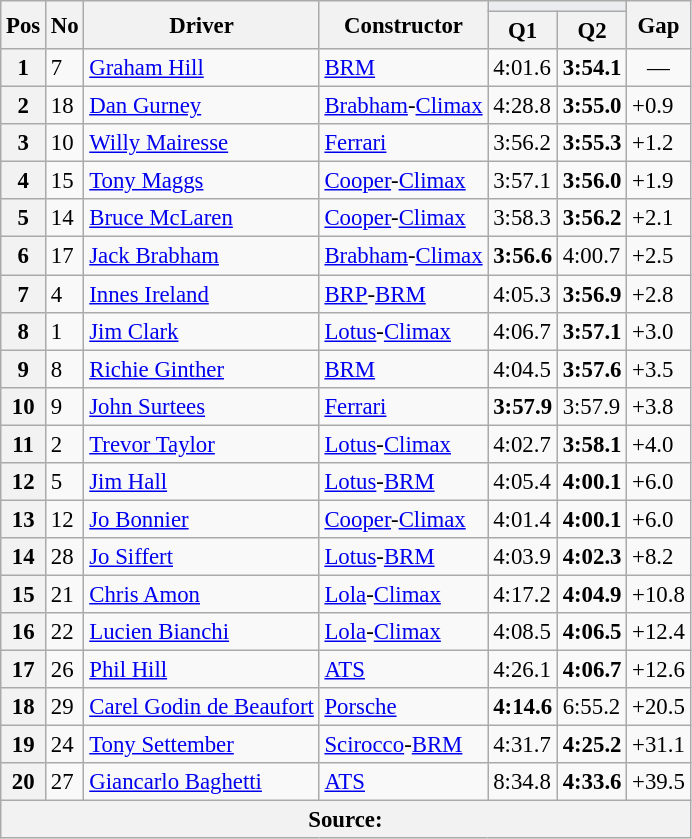<table class="wikitable sortable" style="font-size: 95%;">
<tr>
<th rowspan="2">Pos</th>
<th rowspan="2">No</th>
<th rowspan="2">Driver</th>
<th rowspan="2">Constructor</th>
<th colspan="2" style="background:#eaecf0; text-align:center;"></th>
<th rowspan="2">Gap</th>
</tr>
<tr>
<th>Q1</th>
<th>Q2</th>
</tr>
<tr>
<th>1</th>
<td>7</td>
<td> <a href='#'>Graham Hill</a></td>
<td><a href='#'>BRM</a></td>
<td>4:01.6</td>
<td><strong>3:54.1</strong></td>
<td align="center">—</td>
</tr>
<tr>
<th>2</th>
<td>18</td>
<td> <a href='#'>Dan Gurney</a></td>
<td><a href='#'>Brabham</a>-<a href='#'>Climax</a></td>
<td>4:28.8</td>
<td><strong>3:55.0</strong></td>
<td>+0.9</td>
</tr>
<tr>
<th>3</th>
<td>10</td>
<td> <a href='#'>Willy Mairesse</a></td>
<td><a href='#'>Ferrari</a></td>
<td>3:56.2</td>
<td><strong>3:55.3</strong></td>
<td>+1.2</td>
</tr>
<tr>
<th>4</th>
<td>15</td>
<td> <a href='#'>Tony Maggs</a></td>
<td><a href='#'>Cooper</a>-<a href='#'>Climax</a></td>
<td>3:57.1</td>
<td><strong>3:56.0</strong></td>
<td>+1.9</td>
</tr>
<tr>
<th>5</th>
<td>14</td>
<td> <a href='#'>Bruce McLaren</a></td>
<td><a href='#'>Cooper</a>-<a href='#'>Climax</a></td>
<td>3:58.3</td>
<td><strong>3:56.2</strong></td>
<td>+2.1</td>
</tr>
<tr>
<th>6</th>
<td>17</td>
<td> <a href='#'>Jack Brabham</a></td>
<td><a href='#'>Brabham</a>-<a href='#'>Climax</a></td>
<td><strong>3:56.6</strong></td>
<td>4:00.7</td>
<td>+2.5</td>
</tr>
<tr>
<th>7</th>
<td>4</td>
<td> <a href='#'>Innes Ireland</a></td>
<td><a href='#'>BRP</a>-<a href='#'>BRM</a></td>
<td>4:05.3</td>
<td><strong>3:56.9</strong></td>
<td>+2.8</td>
</tr>
<tr>
<th>8</th>
<td>1</td>
<td> <a href='#'>Jim Clark</a></td>
<td><a href='#'>Lotus</a>-<a href='#'>Climax</a></td>
<td>4:06.7</td>
<td><strong>3:57.1</strong></td>
<td>+3.0</td>
</tr>
<tr>
<th>9</th>
<td>8</td>
<td> <a href='#'>Richie Ginther</a></td>
<td><a href='#'>BRM</a></td>
<td>4:04.5</td>
<td><strong>3:57.6</strong></td>
<td>+3.5</td>
</tr>
<tr>
<th>10</th>
<td>9</td>
<td> <a href='#'>John Surtees</a></td>
<td><a href='#'>Ferrari</a></td>
<td><strong>3:57.9</strong></td>
<td>3:57.9</td>
<td>+3.8</td>
</tr>
<tr>
<th>11</th>
<td>2</td>
<td> <a href='#'>Trevor Taylor</a></td>
<td><a href='#'>Lotus</a>-<a href='#'>Climax</a></td>
<td>4:02.7</td>
<td><strong>3:58.1</strong></td>
<td>+4.0</td>
</tr>
<tr>
<th>12</th>
<td>5</td>
<td> <a href='#'>Jim Hall</a></td>
<td><a href='#'>Lotus</a>-<a href='#'>BRM</a></td>
<td>4:05.4</td>
<td><strong>4:00.1</strong></td>
<td>+6.0</td>
</tr>
<tr>
<th>13</th>
<td>12</td>
<td> <a href='#'>Jo Bonnier</a></td>
<td><a href='#'>Cooper</a>-<a href='#'>Climax</a></td>
<td>4:01.4</td>
<td><strong>4:00.1</strong></td>
<td>+6.0</td>
</tr>
<tr>
<th>14</th>
<td>28</td>
<td> <a href='#'>Jo Siffert</a></td>
<td><a href='#'>Lotus</a>-<a href='#'>BRM</a></td>
<td>4:03.9</td>
<td><strong>4:02.3</strong></td>
<td>+8.2</td>
</tr>
<tr>
<th>15</th>
<td>21</td>
<td> <a href='#'>Chris Amon</a></td>
<td><a href='#'>Lola</a>-<a href='#'>Climax</a></td>
<td>4:17.2</td>
<td><strong>4:04.9</strong></td>
<td>+10.8</td>
</tr>
<tr>
<th>16</th>
<td>22</td>
<td> <a href='#'>Lucien Bianchi</a></td>
<td><a href='#'>Lola</a>-<a href='#'>Climax</a></td>
<td>4:08.5</td>
<td><strong>4:06.5</strong></td>
<td>+12.4</td>
</tr>
<tr>
<th>17</th>
<td>26</td>
<td> <a href='#'>Phil Hill</a></td>
<td><a href='#'>ATS</a></td>
<td>4:26.1</td>
<td><strong>4:06.7</strong></td>
<td>+12.6</td>
</tr>
<tr>
<th>18</th>
<td>29</td>
<td> <a href='#'>Carel Godin de Beaufort</a></td>
<td><a href='#'>Porsche</a></td>
<td><strong>4:14.6</strong></td>
<td>6:55.2</td>
<td>+20.5</td>
</tr>
<tr>
<th>19</th>
<td>24</td>
<td> <a href='#'>Tony Settember</a></td>
<td><a href='#'>Scirocco</a>-<a href='#'>BRM</a></td>
<td>4:31.7</td>
<td><strong>4:25.2</strong></td>
<td>+31.1</td>
</tr>
<tr>
<th>20</th>
<td>27</td>
<td> <a href='#'>Giancarlo Baghetti</a></td>
<td><a href='#'>ATS</a></td>
<td>8:34.8</td>
<td><strong>4:33.6</strong></td>
<td>+39.5</td>
</tr>
<tr>
<th colspan="7">Source:</th>
</tr>
</table>
